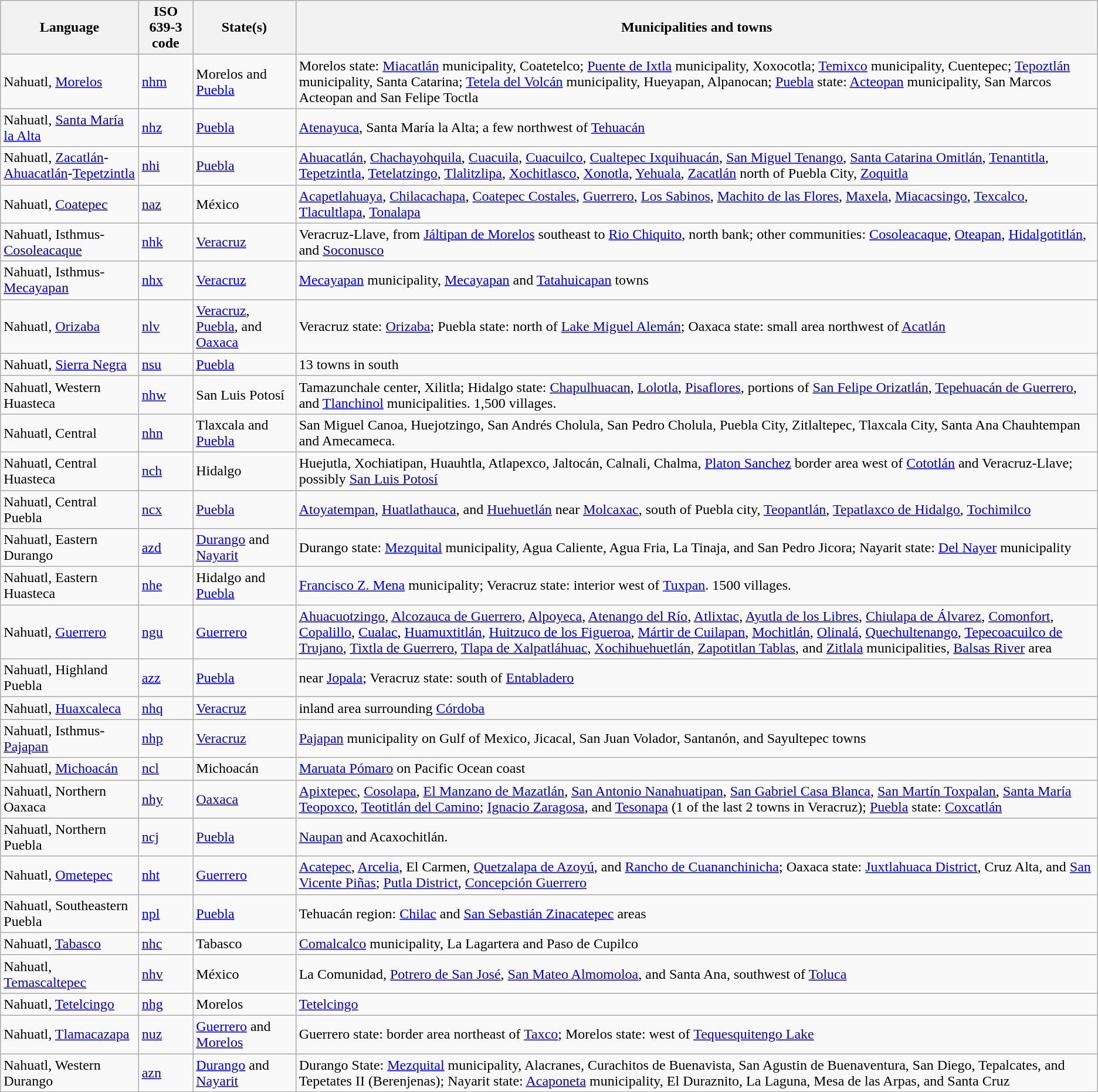<table class="wikitable sortable">
<tr>
<th>Language</th>
<th>ISO 639-3 code</th>
<th>State(s)</th>
<th>Municipalities and towns</th>
</tr>
<tr>
<td>Nahuatl, <a href='#'>Morelos</a></td>
<td><a href='#'>nhm</a></td>
<td>Morelos and <a href='#'>Puebla</a></td>
<td>Morelos state: <a href='#'>Miacatlán</a> municipality, Coatetelco; <a href='#'>Puente de Ixtla</a> municipality, Xoxocotla; <a href='#'>Temixco</a> municipality, Cuentepec; <a href='#'>Tepoztlán</a> municipality, Santa Catarina; <a href='#'>Tetela del Volcán</a> municipality, Hueyapan, Alpanocan; <a href='#'>Puebla</a> state: <a href='#'>Acteopan</a> municipality, San Marcos Acteopan and San Felipe Toctla</td>
</tr>
<tr>
<td>Nahuatl, <a href='#'>Santa María la Alta</a></td>
<td><a href='#'>nhz</a></td>
<td><a href='#'>Puebla</a></td>
<td><a href='#'>Atenayuca</a>, Santa María la Alta; a few northwest of <a href='#'>Tehuacán</a></td>
</tr>
<tr>
<td>Nahuatl, <a href='#'>Zacatlán</a>-<a href='#'>Ahuacatlán</a>-<a href='#'>Tepetzintla</a></td>
<td><a href='#'>nhi</a></td>
<td><a href='#'>Puebla</a></td>
<td><a href='#'>Ahuacatlán</a>, <a href='#'>Chachayohquila</a>, <a href='#'>Cuacuila</a>, <a href='#'>Cuacuilco</a>, <a href='#'>Cualtepec Ixquihuacán</a>, <a href='#'>San Miguel Tenango</a>, <a href='#'>Santa Catarina Omitlán</a>, <a href='#'>Tenantitla</a>, <a href='#'>Tepetzintla</a>, <a href='#'>Tetelatzingo</a>, <a href='#'>Tlalitzlipa</a>, <a href='#'>Xochitlasco</a>, <a href='#'>Xonotla</a>, <a href='#'>Yehuala</a>, <a href='#'>Zacatlán</a> north of Puebla City, <a href='#'>Zoquitla</a></td>
</tr>
<tr>
<td>Nahuatl, <a href='#'>Coatepec</a></td>
<td><a href='#'>naz</a></td>
<td>México</td>
<td><a href='#'>Acapetlahuaya</a>, <a href='#'>Chilacachapa</a>, <a href='#'>Coatepec Costales</a>, <a href='#'>Guerrero</a>, <a href='#'>Los Sabinos</a>, <a href='#'>Machito de las Flores</a>, <a href='#'>Maxela</a>, <a href='#'>Miacacsingo</a>, <a href='#'>Texcalco</a>, <a href='#'>Tlacultlapa</a>, <a href='#'>Tonalapa</a></td>
</tr>
<tr>
<td>Nahuatl, Isthmus-<a href='#'>Cosoleacaque</a></td>
<td><a href='#'>nhk</a></td>
<td><a href='#'>Veracruz</a></td>
<td>Veracruz-Llave, from <a href='#'>Jáltipan de Morelos</a> southeast to <a href='#'>Rio Chiquito</a>, north bank; other communities: <a href='#'>Cosoleacaque</a>, <a href='#'>Oteapan</a>, <a href='#'>Hidalgotitlán</a>, and <a href='#'>Soconusco</a></td>
</tr>
<tr>
<td>Nahuatl, Isthmus-<a href='#'>Mecayapan</a></td>
<td><a href='#'>nhx</a></td>
<td><a href='#'>Veracruz</a></td>
<td><a href='#'>Mecayapan</a> municipality, <a href='#'>Mecayapan</a> and <a href='#'>Tatahuicapan</a> towns</td>
</tr>
<tr>
<td>Nahuatl, <a href='#'>Orizaba</a></td>
<td><a href='#'>nlv</a></td>
<td><a href='#'>Veracruz</a>, <a href='#'>Puebla</a>, and <a href='#'>Oaxaca</a></td>
<td>Veracruz state: <a href='#'>Orizaba</a>; Puebla state: north of <a href='#'>Lake Miguel Alemán</a>; Oaxaca state: small area northwest of <a href='#'>Acatlán</a></td>
</tr>
<tr>
<td>Nahuatl, <a href='#'>Sierra Negra</a></td>
<td><a href='#'>nsu</a></td>
<td><a href='#'>Puebla</a></td>
<td>13 towns in south</td>
</tr>
<tr>
<td>Nahuatl, Western Huasteca</td>
<td><a href='#'>nhw</a></td>
<td>San Luis Potosí</td>
<td>Tamazunchale center, Xilitla; Hidalgo state: <a href='#'>Chapulhuacan</a>, <a href='#'>Lolotla</a>, <a href='#'>Pisaflores</a>, portions of <a href='#'>San Felipe Orizatlán</a>, <a href='#'>Tepehuacán de Guerrero</a>, and <a href='#'>Tlanchinol</a> municipalities. 1,500 villages.</td>
</tr>
<tr>
<td>Nahuatl, Central</td>
<td><a href='#'>nhn</a></td>
<td>Tlaxcala and <a href='#'>Puebla</a></td>
<td>San Miguel Canoa, Huejotzingo, San Andrés Cholula, San Pedro Cholula, Puebla City, Zitlaltepec, Tlaxcala City, Santa Ana Chauhtempan and Amecameca.</td>
</tr>
<tr>
<td>Nahuatl, Central Huasteca</td>
<td><a href='#'>nch</a></td>
<td>Hidalgo</td>
<td>Huejutla, Xochiatipan, Huauhtla, Atlapexco, Jaltocán, Calnali, Chalma, <a href='#'>Platon Sanchez</a> border area west of <a href='#'>Cototlán</a> and Veracruz-Llave; possibly <a href='#'>San Luis Potosí</a></td>
</tr>
<tr>
<td>Nahuatl, Central Puebla</td>
<td><a href='#'>ncx</a></td>
<td><a href='#'>Puebla</a></td>
<td><a href='#'>Atoyatempan</a>, <a href='#'>Huatlathauca</a>, and <a href='#'>Huehuetlán</a> near <a href='#'>Molcaxac</a>, south of Puebla city, <a href='#'>Teopantlán</a>, <a href='#'>Tepatlaxco de Hidalgo</a>, <a href='#'>Tochimilco</a></td>
</tr>
<tr>
<td>Nahuatl, Eastern Durango</td>
<td><a href='#'>azd</a></td>
<td><a href='#'>Durango</a> and <a href='#'>Nayarit</a></td>
<td>Durango state: <a href='#'>Mezquital</a> municipality, Agua Caliente, Agua Fria, La Tinaja, and San Pedro Jicora; Nayarit state: <a href='#'>Del Nayer</a> municipality</td>
</tr>
<tr>
<td>Nahuatl, Eastern Huasteca</td>
<td><a href='#'>nhe</a></td>
<td>Hidalgo and <a href='#'>Puebla</a></td>
<td><a href='#'>Francisco Z. Mena</a> municipality; Veracruz state: interior west of <a href='#'>Tuxpan</a>. 1500 villages.</td>
</tr>
<tr>
<td>Nahuatl, <a href='#'>Guerrero</a></td>
<td><a href='#'>ngu</a></td>
<td><a href='#'>Guerrero</a></td>
<td><a href='#'>Ahuacuotzingo</a>, <a href='#'>Alcozauca de Guerrero</a>, <a href='#'>Alpoyeca</a>, <a href='#'>Atenango del Río</a>, <a href='#'>Atlixtac</a>, <a href='#'>Ayutla de los Libres</a>, <a href='#'>Chiulapa de Álvarez</a>, <a href='#'>Comonfort</a>, <a href='#'>Copalillo</a>, <a href='#'>Cualac</a>, <a href='#'>Huamuxtitlán</a>, <a href='#'>Huitzuco de los Figueroa</a>, <a href='#'>Mártir de Cuilapan</a>, <a href='#'>Mochitlán</a>, <a href='#'>Olinalá</a>, <a href='#'>Quechultenango</a>, <a href='#'>Tepecoacuilco de Trujano</a>, <a href='#'>Tixtla de Guerrero</a>, <a href='#'>Tlapa de Xalpatláhuac</a>, <a href='#'>Xochihuehuetlán</a>, <a href='#'>Zapotitlan Tablas</a>, and <a href='#'>Zitlala</a> municipalities, <a href='#'>Balsas River</a> area</td>
</tr>
<tr>
<td>Nahuatl, Highland Puebla</td>
<td><a href='#'>azz</a></td>
<td><a href='#'>Puebla</a></td>
<td>near <a href='#'>Jopala</a>; Veracruz state: south of <a href='#'>Entabladero</a></td>
</tr>
<tr>
<td>Nahuatl, <a href='#'>Huaxcaleca</a></td>
<td><a href='#'>nhq</a></td>
<td><a href='#'>Veracruz</a></td>
<td>inland area surrounding <a href='#'>Córdoba</a></td>
</tr>
<tr>
<td>Nahuatl, Isthmus-<a href='#'>Pajapan</a></td>
<td><a href='#'>nhp</a></td>
<td><a href='#'>Veracruz</a></td>
<td><a href='#'>Pajapan</a> municipality on Gulf of Mexico, Jicacal, San Juan Volador, Santanón, and Sayultepec towns</td>
</tr>
<tr>
<td>Nahuatl, <a href='#'>Michoacán</a></td>
<td><a href='#'>ncl</a></td>
<td>Michoacán</td>
<td><a href='#'>Maruata Pómaro</a> on Pacific Ocean coast</td>
</tr>
<tr>
<td>Nahuatl, Northern Oaxaca</td>
<td><a href='#'>nhy</a></td>
<td><a href='#'>Oaxaca</a></td>
<td><a href='#'>Apixtepec</a>, <a href='#'>Cosolapa</a>, <a href='#'>El Manzano de Mazatlán</a>, <a href='#'>San Antonio Nanahuatipan</a>, <a href='#'>San Gabriel Casa Blanca</a>, <a href='#'>San Martín Toxpalan</a>, <a href='#'>Santa María Teopoxco</a>, <a href='#'>Teotitlán del Camino</a>; <a href='#'>Ignacio Zaragosa</a>, and <a href='#'>Tesonapa</a> (1 of the last 2 towns in Veracruz); <a href='#'>Puebla</a> state: <a href='#'>Coxcatlán</a></td>
</tr>
<tr>
<td>Nahuatl, Northern Puebla</td>
<td><a href='#'>ncj</a></td>
<td><a href='#'>Puebla</a></td>
<td><a href='#'>Naupan</a> and Acaxochitlán.</td>
</tr>
<tr>
<td>Nahuatl, <a href='#'>Ometepec</a></td>
<td><a href='#'>nht</a></td>
<td><a href='#'>Guerrero</a></td>
<td><a href='#'>Acatepec</a>, <a href='#'>Arcelia</a>, El Carmen, <a href='#'>Quetzalapa de Azoyú</a>, and <a href='#'>Rancho de Cuananchinicha</a>; Oaxaca state: <a href='#'>Juxtlahuaca District</a>, Cruz Alta, and <a href='#'>San Vicente Piñas</a>; <a href='#'>Putla District</a>, <a href='#'>Concepción Guerrero</a></td>
</tr>
<tr>
<td>Nahuatl, Southeastern Puebla</td>
<td><a href='#'>npl</a></td>
<td><a href='#'>Puebla</a></td>
<td>Tehuacán region: <a href='#'>Chilac</a> and <a href='#'>San Sebastián Zinacatepec</a> areas</td>
</tr>
<tr>
<td>Nahuatl, <a href='#'>Tabasco</a></td>
<td><a href='#'>nhc</a></td>
<td>Tabasco</td>
<td><a href='#'>Comalcalco</a> municipality, La Lagartera and Paso de Cupilco</td>
</tr>
<tr>
<td>Nahuatl, <a href='#'>Temascaltepec</a></td>
<td><a href='#'>nhv</a></td>
<td>México</td>
<td>La Comunidad, <a href='#'>Potrero de San José</a>, <a href='#'>San Mateo Almomoloa</a>, and Santa Ana, southwest of <a href='#'>Toluca</a></td>
</tr>
<tr>
<td>Nahuatl, <a href='#'>Tetelcingo</a></td>
<td><a href='#'>nhg</a></td>
<td>Morelos</td>
<td><a href='#'>Tetelcingo</a></td>
</tr>
<tr>
<td>Nahuatl, <a href='#'>Tlamacazapa</a></td>
<td><a href='#'>nuz</a></td>
<td><a href='#'>Guerrero</a> and <a href='#'>Morelos</a></td>
<td>Guerrero state: border area northeast of <a href='#'>Taxco</a>; Morelos state: west of <a href='#'>Tequesquitengo Lake</a></td>
</tr>
<tr>
<td>Nahuatl, Western Durango</td>
<td><a href='#'>azn</a></td>
<td><a href='#'>Durango</a> and <a href='#'>Nayarit</a></td>
<td>Durango State: <a href='#'>Mezquital</a> municipality, Alacranes, Curachitos de Buenavista, San Agustin de Buenaventura, San Diego, Tepalcates, and Tepetates II (Berenjenas); Nayarit state: <a href='#'>Acaponeta</a> municipality, El Duraznito, La Laguna, Mesa de las Arpas, and Santa Cruz</td>
</tr>
</table>
